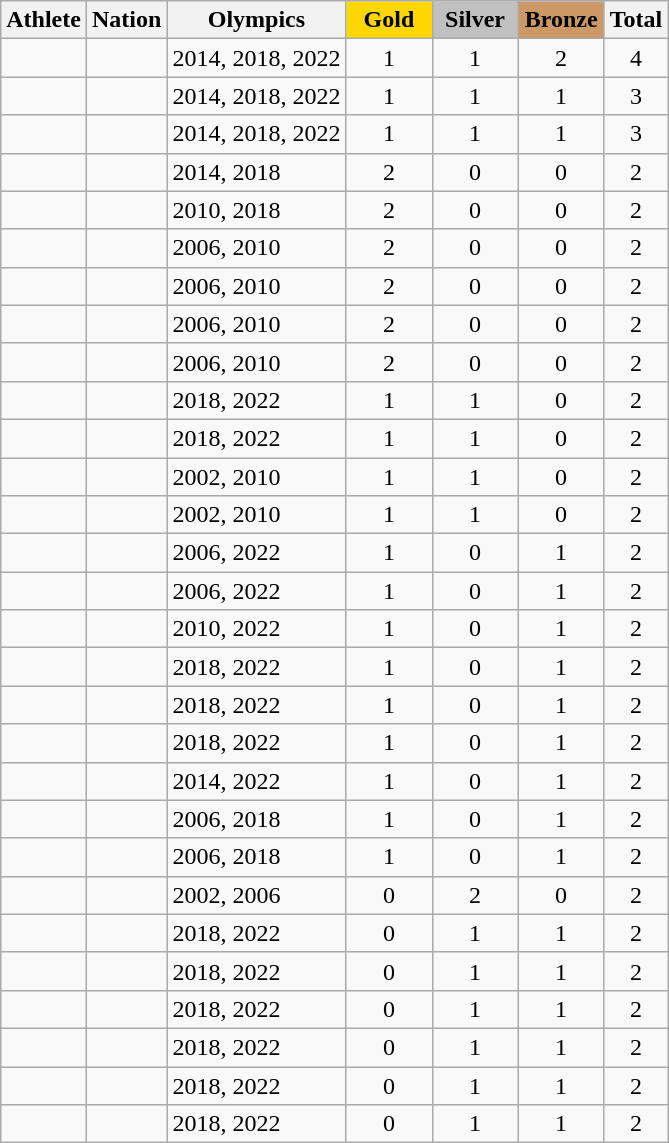<table class="wikitable sortable">
<tr>
<th>Athlete</th>
<th>Nation</th>
<th>Olympics</th>
<th style="background-color: gold" width=50><strong>Gold</strong></th>
<th style="background-color: silver" width=50><strong>Silver</strong></th>
<th style="background-color: #cc9966" width=50><strong>Bronze</strong></th>
<th>Total</th>
</tr>
<tr>
<td></td>
<td></td>
<td>2014, 2018, 2022</td>
<td align=center>1</td>
<td align=center>1</td>
<td align=center>2</td>
<td align=center>4</td>
</tr>
<tr>
<td></td>
<td></td>
<td>2014, 2018, 2022</td>
<td align=center>1</td>
<td align=center>1</td>
<td align=center>1</td>
<td align=center>3</td>
</tr>
<tr>
<td></td>
<td></td>
<td>2014, 2018, 2022</td>
<td align=center>1</td>
<td align=center>1</td>
<td align=center>1</td>
<td align=center>3</td>
</tr>
<tr>
<td></td>
<td></td>
<td>2014, 2018</td>
<td align=center>2</td>
<td align=center>0</td>
<td align=center>0</td>
<td align=center>2</td>
</tr>
<tr>
<td></td>
<td></td>
<td>2010, 2018</td>
<td align=center>2</td>
<td align=center>0</td>
<td align=center>0</td>
<td align=center>2</td>
</tr>
<tr>
<td></td>
<td></td>
<td>2006, 2010</td>
<td align=center>2</td>
<td align=center>0</td>
<td align=center>0</td>
<td align=center>2</td>
</tr>
<tr>
<td></td>
<td></td>
<td>2006, 2010</td>
<td align=center>2</td>
<td align=center>0</td>
<td align=center>0</td>
<td align=center>2</td>
</tr>
<tr>
<td></td>
<td></td>
<td>2006, 2010</td>
<td align=center>2</td>
<td align=center>0</td>
<td align=center>0</td>
<td align=center>2</td>
</tr>
<tr>
<td></td>
<td></td>
<td>2006, 2010</td>
<td align=center>2</td>
<td align=center>0</td>
<td align=center>0</td>
<td align=center>2</td>
</tr>
<tr>
<td></td>
<td></td>
<td>2018, 2022</td>
<td align=center>1</td>
<td align=center>1</td>
<td align=center>0</td>
<td align=center>2</td>
</tr>
<tr>
<td></td>
<td></td>
<td>2018, 2022</td>
<td align=center>1</td>
<td align=center>1</td>
<td align=center>0</td>
<td align=center>2</td>
</tr>
<tr>
<td></td>
<td></td>
<td>2002, 2010</td>
<td align=center>1</td>
<td align=center>1</td>
<td align=center>0</td>
<td align=center>2</td>
</tr>
<tr>
<td></td>
<td></td>
<td>2002, 2010</td>
<td align=center>1</td>
<td align=center>1</td>
<td align=center>0</td>
<td align=center>2</td>
</tr>
<tr>
<td></td>
<td></td>
<td>2006, 2022</td>
<td align=center>1</td>
<td align=center>0</td>
<td align=center>1</td>
<td align=center>2</td>
</tr>
<tr>
<td></td>
<td></td>
<td>2006, 2022</td>
<td align=center>1</td>
<td align=center>0</td>
<td align=center>1</td>
<td align=center>2</td>
</tr>
<tr>
<td></td>
<td></td>
<td>2010, 2022</td>
<td align=center>1</td>
<td align=center>0</td>
<td align=center>1</td>
<td align=center>2</td>
</tr>
<tr>
<td></td>
<td></td>
<td>2018, 2022</td>
<td align=center>1</td>
<td align=center>0</td>
<td align=center>1</td>
<td align=center>2</td>
</tr>
<tr>
<td></td>
<td></td>
<td>2018, 2022</td>
<td align=center>1</td>
<td align=center>0</td>
<td align=center>1</td>
<td align=center>2</td>
</tr>
<tr>
<td></td>
<td></td>
<td>2018, 2022</td>
<td align=center>1</td>
<td align=center>0</td>
<td align=center>1</td>
<td align=center>2</td>
</tr>
<tr>
<td></td>
<td></td>
<td>2014, 2022</td>
<td align=center>1</td>
<td align=center>0</td>
<td align=center>1</td>
<td align=center>2</td>
</tr>
<tr>
<td></td>
<td></td>
<td>2006, 2018</td>
<td align=center>1</td>
<td align=center>0</td>
<td align=center>1</td>
<td align=center>2</td>
</tr>
<tr>
<td></td>
<td></td>
<td>2006, 2018</td>
<td align=center>1</td>
<td align=center>0</td>
<td align=center>1</td>
<td align=center>2</td>
</tr>
<tr>
<td></td>
<td></td>
<td>2002, 2006</td>
<td align=center>0</td>
<td align=center>2</td>
<td align=center>0</td>
<td align=center>2</td>
</tr>
<tr>
<td></td>
<td></td>
<td>2018, 2022</td>
<td align=center>0</td>
<td align=center>1</td>
<td align=center>1</td>
<td align=center>2</td>
</tr>
<tr>
<td></td>
<td></td>
<td>2018, 2022</td>
<td align=center>0</td>
<td align=center>1</td>
<td align=center>1</td>
<td align=center>2</td>
</tr>
<tr>
<td></td>
<td></td>
<td>2018, 2022</td>
<td align=center>0</td>
<td align=center>1</td>
<td align=center>1</td>
<td align=center>2</td>
</tr>
<tr>
<td></td>
<td></td>
<td>2018, 2022</td>
<td align=center>0</td>
<td align=center>1</td>
<td align=center>1</td>
<td align=center>2</td>
</tr>
<tr>
<td></td>
<td></td>
<td>2018, 2022</td>
<td align=center>0</td>
<td align=center>1</td>
<td align=center>1</td>
<td align=center>2</td>
</tr>
<tr>
<td></td>
<td></td>
<td>2018, 2022</td>
<td align=center>0</td>
<td align=center>1</td>
<td align=center>1</td>
<td align=center>2</td>
</tr>
</table>
